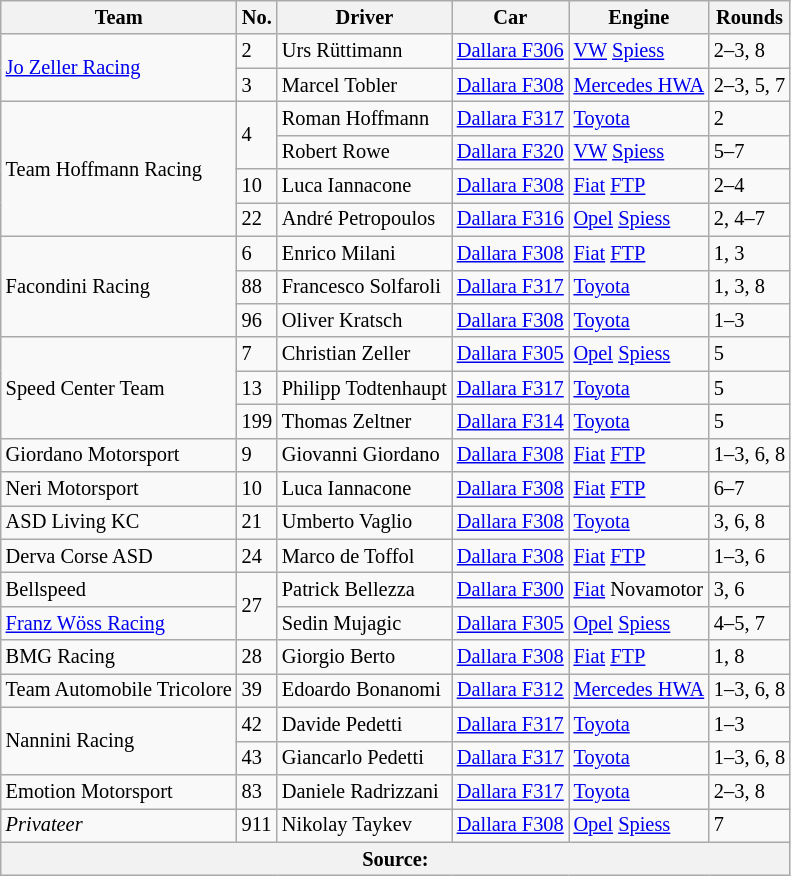<table class="wikitable" style="font-size: 85%">
<tr>
<th>Team</th>
<th>No.</th>
<th>Driver</th>
<th>Car</th>
<th>Engine</th>
<th>Rounds</th>
</tr>
<tr>
<td rowspan="2"> <a href='#'>Jo Zeller Racing</a></td>
<td>2</td>
<td> Urs Rüttimann</td>
<td><a href='#'>Dallara F306</a></td>
<td><a href='#'>VW</a> <a href='#'>Spiess</a></td>
<td>2–3, 8</td>
</tr>
<tr>
<td>3</td>
<td> Marcel Tobler</td>
<td><a href='#'>Dallara F308</a></td>
<td><a href='#'>Mercedes HWA</a></td>
<td>2–3, 5, 7</td>
</tr>
<tr>
<td rowspan="4"> Team Hoffmann Racing</td>
<td rowspan="2">4</td>
<td> Roman Hoffmann</td>
<td><a href='#'>Dallara F317</a></td>
<td><a href='#'>Toyota</a></td>
<td>2</td>
</tr>
<tr>
<td> Robert Rowe</td>
<td><a href='#'>Dallara F320</a></td>
<td><a href='#'>VW</a> <a href='#'>Spiess</a></td>
<td>5–7</td>
</tr>
<tr>
<td>10</td>
<td> Luca Iannacone</td>
<td><a href='#'>Dallara F308</a></td>
<td><a href='#'>Fiat</a> <a href='#'>FTP</a></td>
<td>2–4</td>
</tr>
<tr>
<td>22</td>
<td> André Petropoulos</td>
<td><a href='#'>Dallara F316</a></td>
<td><a href='#'>Opel</a> <a href='#'>Spiess</a></td>
<td>2, 4–7</td>
</tr>
<tr>
<td rowspan="3"> Facondini Racing</td>
<td>6</td>
<td> Enrico Milani</td>
<td><a href='#'>Dallara F308</a></td>
<td><a href='#'>Fiat</a> <a href='#'>FTP</a></td>
<td>1, 3</td>
</tr>
<tr>
<td>88</td>
<td> Francesco Solfaroli</td>
<td><a href='#'>Dallara F317</a></td>
<td><a href='#'>Toyota</a></td>
<td>1, 3, 8</td>
</tr>
<tr>
<td>96</td>
<td> Oliver Kratsch</td>
<td><a href='#'>Dallara F308</a></td>
<td><a href='#'>Toyota</a></td>
<td>1–3</td>
</tr>
<tr>
<td rowspan="3"> Speed Center Team</td>
<td>7</td>
<td> Christian Zeller</td>
<td><a href='#'>Dallara F305</a></td>
<td><a href='#'>Opel</a> <a href='#'>Spiess</a></td>
<td>5</td>
</tr>
<tr>
<td>13</td>
<td> Philipp Todtenhaupt</td>
<td><a href='#'>Dallara F317</a></td>
<td><a href='#'>Toyota</a></td>
<td>5</td>
</tr>
<tr>
<td>199</td>
<td> Thomas Zeltner</td>
<td><a href='#'>Dallara F314</a></td>
<td><a href='#'>Toyota</a></td>
<td>5</td>
</tr>
<tr>
<td> Giordano Motorsport</td>
<td>9</td>
<td> Giovanni Giordano</td>
<td><a href='#'>Dallara F308</a></td>
<td><a href='#'>Fiat</a> <a href='#'>FTP</a></td>
<td>1–3, 6, 8</td>
</tr>
<tr>
<td> Neri Motorsport</td>
<td>10</td>
<td> Luca Iannacone</td>
<td><a href='#'>Dallara F308</a></td>
<td><a href='#'>Fiat</a> <a href='#'>FTP</a></td>
<td>6–7</td>
</tr>
<tr>
<td> ASD Living KC</td>
<td>21</td>
<td> Umberto Vaglio</td>
<td><a href='#'>Dallara F308</a></td>
<td><a href='#'>Toyota</a></td>
<td>3, 6, 8</td>
</tr>
<tr>
<td> Derva Corse ASD</td>
<td>24</td>
<td> Marco de Toffol</td>
<td><a href='#'>Dallara F308</a></td>
<td><a href='#'>Fiat</a> <a href='#'>FTP</a></td>
<td>1–3, 6</td>
</tr>
<tr>
<td> Bellspeed</td>
<td rowspan="2">27</td>
<td> Patrick Bellezza</td>
<td><a href='#'>Dallara F300</a></td>
<td><a href='#'>Fiat</a> Novamotor</td>
<td>3, 6</td>
</tr>
<tr>
<td> <a href='#'>Franz Wöss Racing</a></td>
<td> Sedin Mujagic</td>
<td><a href='#'>Dallara F305</a></td>
<td><a href='#'>Opel</a> <a href='#'>Spiess</a></td>
<td>4–5, 7</td>
</tr>
<tr>
<td> BMG Racing</td>
<td>28</td>
<td> Giorgio Berto</td>
<td><a href='#'>Dallara F308</a></td>
<td><a href='#'>Fiat</a> <a href='#'>FTP</a></td>
<td>1, 8</td>
</tr>
<tr>
<td> Team Automobile Tricolore</td>
<td>39</td>
<td> Edoardo Bonanomi</td>
<td><a href='#'>Dallara F312</a></td>
<td><a href='#'>Mercedes HWA</a></td>
<td>1–3, 6, 8</td>
</tr>
<tr>
<td rowspan="2"> Nannini Racing</td>
<td>42</td>
<td> Davide Pedetti</td>
<td><a href='#'>Dallara F317</a></td>
<td><a href='#'>Toyota</a></td>
<td>1–3</td>
</tr>
<tr>
<td>43</td>
<td> Giancarlo Pedetti</td>
<td><a href='#'>Dallara F317</a></td>
<td><a href='#'>Toyota</a></td>
<td>1–3, 6, 8</td>
</tr>
<tr>
<td> Emotion Motorsport</td>
<td>83</td>
<td> Daniele Radrizzani</td>
<td><a href='#'>Dallara F317</a></td>
<td><a href='#'>Toyota</a></td>
<td>2–3, 8</td>
</tr>
<tr>
<td><em>Privateer</em></td>
<td>911</td>
<td> Nikolay Taykev</td>
<td><a href='#'>Dallara F308</a></td>
<td><a href='#'>Opel</a> <a href='#'>Spiess</a></td>
<td>7</td>
</tr>
<tr>
<th colspan="6">Source: </th>
</tr>
</table>
